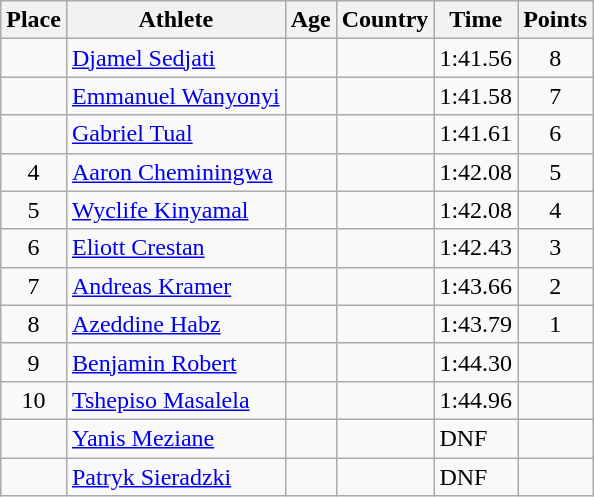<table class="wikitable mw-datatable sortable">
<tr>
<th>Place</th>
<th>Athlete</th>
<th>Age</th>
<th>Country</th>
<th>Time</th>
<th>Points</th>
</tr>
<tr>
<td align=center></td>
<td><a href='#'>Djamel Sedjati</a></td>
<td></td>
<td></td>
<td>1:41.56</td>
<td align=center>8</td>
</tr>
<tr>
<td align=center></td>
<td><a href='#'>Emmanuel Wanyonyi</a></td>
<td></td>
<td></td>
<td>1:41.58</td>
<td align=center>7</td>
</tr>
<tr>
<td align=center></td>
<td><a href='#'>Gabriel Tual</a></td>
<td></td>
<td></td>
<td>1:41.61</td>
<td align=center>6</td>
</tr>
<tr>
<td align=center>4</td>
<td><a href='#'>Aaron Cheminingwa</a></td>
<td></td>
<td></td>
<td>1:42.08</td>
<td align=center>5</td>
</tr>
<tr>
<td align=center>5</td>
<td><a href='#'>Wyclife Kinyamal</a></td>
<td></td>
<td></td>
<td>1:42.08</td>
<td align=center>4</td>
</tr>
<tr>
<td align=center>6</td>
<td><a href='#'>Eliott Crestan</a></td>
<td></td>
<td></td>
<td>1:42.43</td>
<td align=center>3</td>
</tr>
<tr>
<td align=center>7</td>
<td><a href='#'>Andreas Kramer</a></td>
<td></td>
<td></td>
<td>1:43.66</td>
<td align=center>2</td>
</tr>
<tr>
<td align=center>8</td>
<td><a href='#'>Azeddine Habz</a></td>
<td></td>
<td></td>
<td>1:43.79</td>
<td align=center>1</td>
</tr>
<tr>
<td align=center>9</td>
<td><a href='#'>Benjamin Robert</a></td>
<td></td>
<td></td>
<td>1:44.30</td>
<td align=center></td>
</tr>
<tr>
<td align=center>10</td>
<td><a href='#'>Tshepiso Masalela</a></td>
<td></td>
<td></td>
<td>1:44.96</td>
<td align=center></td>
</tr>
<tr>
<td align=center></td>
<td><a href='#'>Yanis Meziane</a></td>
<td></td>
<td></td>
<td>DNF</td>
<td align=center></td>
</tr>
<tr>
<td align=center></td>
<td><a href='#'>Patryk Sieradzki</a></td>
<td></td>
<td></td>
<td>DNF</td>
<td align=center></td>
</tr>
</table>
